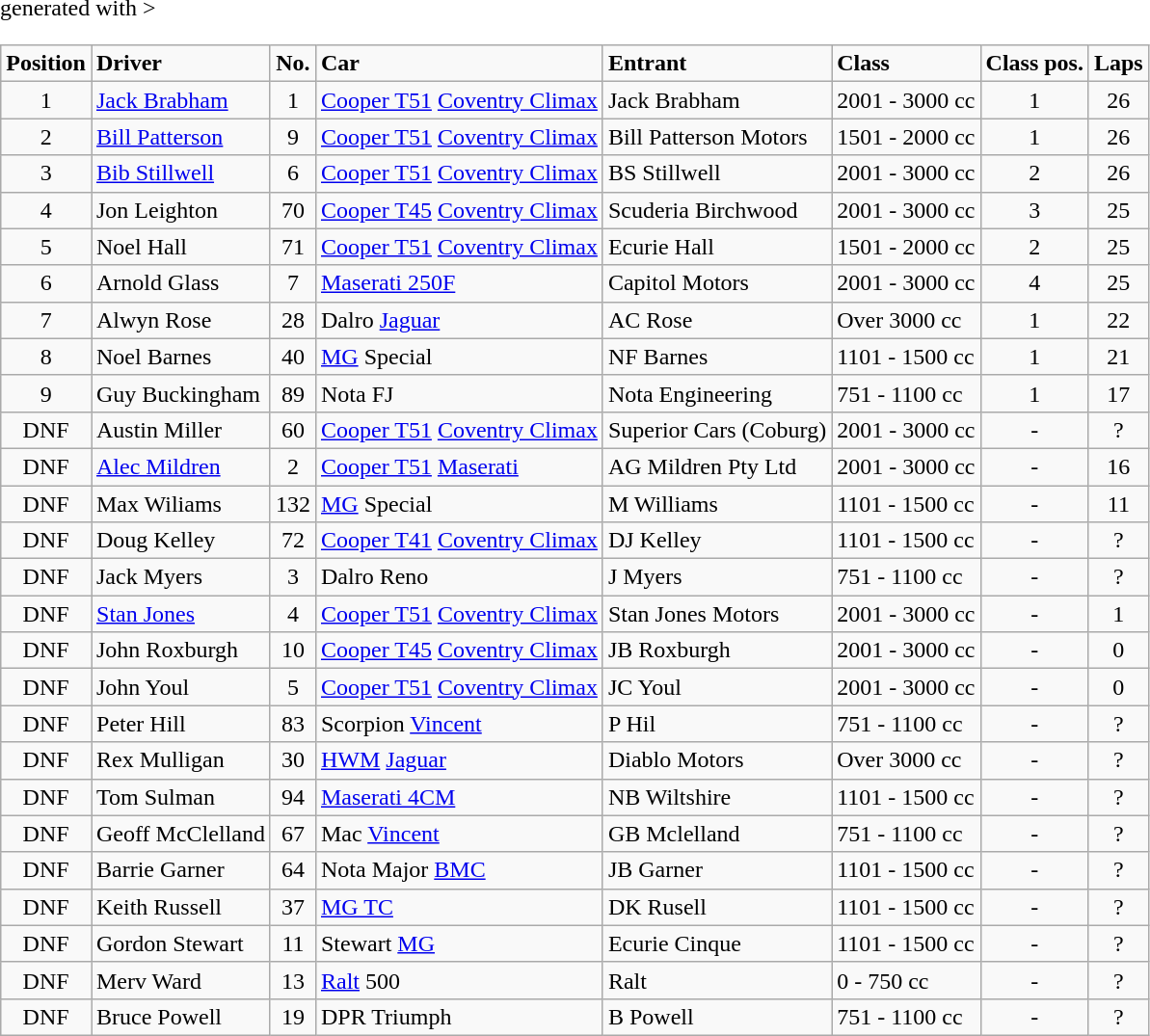<table class="wikitable" <hiddentext>generated with >
<tr style="font-weight:bold">
<td height="14" align="center">Position</td>
<td>Driver</td>
<td align="center">No.</td>
<td>Car</td>
<td>Entrant</td>
<td>Class</td>
<td>Class pos.</td>
<td align="center">Laps</td>
</tr>
<tr>
<td height="14" align="center">1</td>
<td><a href='#'>Jack Brabham</a></td>
<td align="center">1</td>
<td><a href='#'>Cooper T51</a> <a href='#'>Coventry Climax</a></td>
<td>Jack Brabham</td>
<td>2001 - 3000 cc</td>
<td align="center">1</td>
<td align="center">26</td>
</tr>
<tr>
<td height="14" align="center">2</td>
<td><a href='#'>Bill Patterson</a></td>
<td align="center">9</td>
<td><a href='#'>Cooper T51</a> <a href='#'>Coventry Climax</a></td>
<td>Bill Patterson Motors</td>
<td>1501 - 2000 cc</td>
<td align="center">1</td>
<td align="center">26</td>
</tr>
<tr>
<td height="14" align="center">3</td>
<td><a href='#'>Bib Stillwell</a></td>
<td align="center">6</td>
<td><a href='#'>Cooper T51</a> <a href='#'>Coventry Climax</a></td>
<td>BS Stillwell</td>
<td>2001 - 3000 cc</td>
<td align="center">2</td>
<td align="center">26</td>
</tr>
<tr>
<td height="14" align="center">4</td>
<td>Jon Leighton</td>
<td align="center">70</td>
<td><a href='#'>Cooper T45</a> <a href='#'>Coventry Climax</a></td>
<td>Scuderia Birchwood</td>
<td>2001 - 3000 cc</td>
<td align="center">3</td>
<td align="center">25</td>
</tr>
<tr>
<td height="14" align="center">5</td>
<td>Noel Hall</td>
<td align="center">71</td>
<td><a href='#'>Cooper T51</a> <a href='#'>Coventry Climax</a></td>
<td>Ecurie Hall</td>
<td>1501 - 2000 cc</td>
<td align="center">2</td>
<td align="center">25</td>
</tr>
<tr>
<td height="14" align="center">6</td>
<td>Arnold Glass</td>
<td align="center">7</td>
<td><a href='#'>Maserati 250F</a></td>
<td>Capitol Motors</td>
<td>2001 - 3000 cc</td>
<td align="center">4</td>
<td align="center">25</td>
</tr>
<tr>
<td height="14" align="center">7</td>
<td>Alwyn Rose</td>
<td align="center">28</td>
<td>Dalro <a href='#'>Jaguar</a></td>
<td>AC Rose</td>
<td>Over 3000 cc</td>
<td align="center">1</td>
<td align="center">22</td>
</tr>
<tr>
<td height="14" align="center">8</td>
<td>Noel Barnes</td>
<td align="center">40</td>
<td><a href='#'>MG</a> Special</td>
<td>NF Barnes</td>
<td>1101 - 1500 cc</td>
<td align="center">1</td>
<td align="center">21</td>
</tr>
<tr>
<td height="14" align="center">9</td>
<td>Guy Buckingham</td>
<td align="center">89</td>
<td>Nota FJ</td>
<td>Nota Engineering</td>
<td>751 - 1100 cc</td>
<td align="center">1</td>
<td align="center">17</td>
</tr>
<tr>
<td height="14" align="center">DNF</td>
<td>Austin Miller</td>
<td align="center">60</td>
<td><a href='#'>Cooper T51</a> <a href='#'>Coventry Climax</a></td>
<td>Superior Cars (Coburg)</td>
<td>2001 - 3000 cc</td>
<td align="center">-</td>
<td align="center">?</td>
</tr>
<tr>
<td height="14" align="center">DNF</td>
<td><a href='#'>Alec Mildren</a></td>
<td align="center">2</td>
<td><a href='#'>Cooper T51</a> <a href='#'>Maserati</a></td>
<td>AG Mildren Pty Ltd</td>
<td>2001 - 3000 cc</td>
<td align="center">-</td>
<td align="center">16</td>
</tr>
<tr>
<td height="14" align="center">DNF</td>
<td>Max Wiliams</td>
<td align="center">132</td>
<td><a href='#'>MG</a> Special</td>
<td>M Williams</td>
<td>1101 - 1500 cc</td>
<td align="center">-</td>
<td align="center">11</td>
</tr>
<tr>
<td height="14" align="center">DNF</td>
<td>Doug Kelley</td>
<td align="center">72</td>
<td><a href='#'>Cooper T41</a> <a href='#'>Coventry Climax</a></td>
<td>DJ Kelley</td>
<td>1101 - 1500 cc</td>
<td align="center">-</td>
<td align="center">?</td>
</tr>
<tr>
<td height="14" align="center">DNF</td>
<td>Jack Myers</td>
<td align="center">3</td>
<td>Dalro Reno</td>
<td>J Myers</td>
<td>751 - 1100 cc</td>
<td align="center">-</td>
<td align="center">?</td>
</tr>
<tr>
<td height="14" align="center">DNF</td>
<td><a href='#'>Stan Jones</a></td>
<td align="center">4</td>
<td><a href='#'>Cooper T51</a> <a href='#'>Coventry Climax</a></td>
<td>Stan Jones Motors</td>
<td>2001 - 3000 cc</td>
<td align="center">-</td>
<td align="center">1</td>
</tr>
<tr>
<td height="14" align="center">DNF</td>
<td>John Roxburgh</td>
<td align="center">10</td>
<td><a href='#'>Cooper T45</a> <a href='#'>Coventry Climax</a></td>
<td>JB Roxburgh</td>
<td>2001 - 3000 cc</td>
<td align="center">-</td>
<td align="center">0</td>
</tr>
<tr>
<td height="14" align="center">DNF</td>
<td>John Youl</td>
<td align="center">5</td>
<td><a href='#'>Cooper T51</a> <a href='#'>Coventry Climax</a></td>
<td>JC Youl</td>
<td>2001 - 3000 cc</td>
<td align="center">-</td>
<td align="center">0</td>
</tr>
<tr>
<td height="14" align="center">DNF</td>
<td>Peter Hill</td>
<td align="center">83</td>
<td>Scorpion <a href='#'>Vincent</a></td>
<td>P Hil</td>
<td>751 - 1100 cc</td>
<td align="center">-</td>
<td align="center">?</td>
</tr>
<tr>
<td height="14" align="center">DNF</td>
<td>Rex Mulligan</td>
<td align="center">30</td>
<td><a href='#'>HWM</a> <a href='#'>Jaguar</a></td>
<td>Diablo Motors</td>
<td>Over 3000 cc</td>
<td align="center">-</td>
<td align="center">?</td>
</tr>
<tr>
<td height="14" align="center">DNF</td>
<td>Tom Sulman</td>
<td align="center">94</td>
<td><a href='#'>Maserati 4CM</a></td>
<td>NB Wiltshire</td>
<td>1101 - 1500 cc</td>
<td align="center">-</td>
<td align="center">?</td>
</tr>
<tr>
<td height="14" align="center">DNF</td>
<td>Geoff McClelland</td>
<td align="center">67</td>
<td>Mac <a href='#'>Vincent</a></td>
<td>GB Mclelland</td>
<td>751 - 1100 cc</td>
<td align="center">-</td>
<td align="center">?</td>
</tr>
<tr>
<td height="14" align="center">DNF</td>
<td>Barrie Garner</td>
<td align="center">64</td>
<td>Nota Major <a href='#'>BMC</a></td>
<td>JB Garner</td>
<td>1101 - 1500 cc</td>
<td align="center">-</td>
<td align="center">?</td>
</tr>
<tr>
<td height="14" align="center">DNF</td>
<td>Keith Russell</td>
<td align="center">37</td>
<td><a href='#'>MG TC</a></td>
<td>DK Rusell</td>
<td>1101 - 1500 cc</td>
<td align="center">-</td>
<td align="center">?</td>
</tr>
<tr>
<td height="14" align="center">DNF</td>
<td>Gordon Stewart</td>
<td align="center">11</td>
<td>Stewart <a href='#'>MG</a></td>
<td>Ecurie Cinque</td>
<td>1101 - 1500 cc</td>
<td align="center">-</td>
<td align="center">?</td>
</tr>
<tr>
<td height="14" align="center">DNF</td>
<td>Merv Ward</td>
<td align="center">13</td>
<td><a href='#'>Ralt</a> 500</td>
<td>Ralt</td>
<td>0 - 750 cc</td>
<td align="center">-</td>
<td align="center">?</td>
</tr>
<tr>
<td height="14" align="center">DNF</td>
<td>Bruce Powell</td>
<td align="center">19</td>
<td>DPR Triumph</td>
<td>B Powell</td>
<td>751 - 1100 cc</td>
<td align="center">-</td>
<td align="center">?</td>
</tr>
</table>
